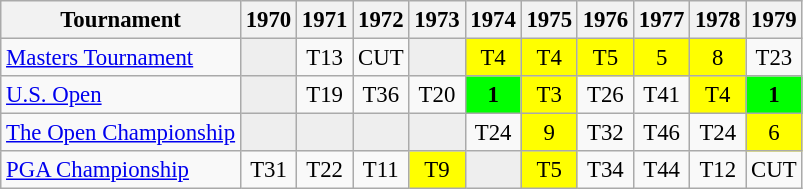<table class="wikitable" style="font-size:95%;text-align:center;">
<tr>
<th>Tournament</th>
<th>1970</th>
<th>1971</th>
<th>1972</th>
<th>1973</th>
<th>1974</th>
<th>1975</th>
<th>1976</th>
<th>1977</th>
<th>1978</th>
<th>1979</th>
</tr>
<tr>
<td align=left><a href='#'>Masters Tournament</a></td>
<td style="background:#eeeeee;"></td>
<td>T13</td>
<td>CUT</td>
<td style="background:#eeeeee;"></td>
<td style="background:yellow;">T4</td>
<td style="background:yellow;">T4</td>
<td style="background:yellow;">T5</td>
<td style="background:yellow;">5</td>
<td style="background:yellow;">8</td>
<td>T23</td>
</tr>
<tr>
<td align=left><a href='#'>U.S. Open</a></td>
<td style="background:#eeeeee;"></td>
<td>T19</td>
<td>T36</td>
<td>T20</td>
<td style="background:lime;"><strong>1</strong></td>
<td style="background:yellow;">T3</td>
<td>T26</td>
<td>T41</td>
<td style="background:yellow;">T4</td>
<td style="background:lime;"><strong>1</strong></td>
</tr>
<tr>
<td align=left><a href='#'>The Open Championship</a></td>
<td style="background:#eeeeee;"></td>
<td style="background:#eeeeee;"></td>
<td style="background:#eeeeee;"></td>
<td style="background:#eeeeee;"></td>
<td>T24</td>
<td style="background:yellow;">9</td>
<td>T32</td>
<td>T46</td>
<td>T24</td>
<td style="background:yellow;">6</td>
</tr>
<tr>
<td align=left><a href='#'>PGA Championship</a></td>
<td>T31</td>
<td>T22</td>
<td>T11</td>
<td style="background:yellow;">T9</td>
<td style="background:#eeeeee;"></td>
<td style="background:yellow;">T5</td>
<td>T34</td>
<td>T44</td>
<td>T12</td>
<td>CUT</td>
</tr>
</table>
